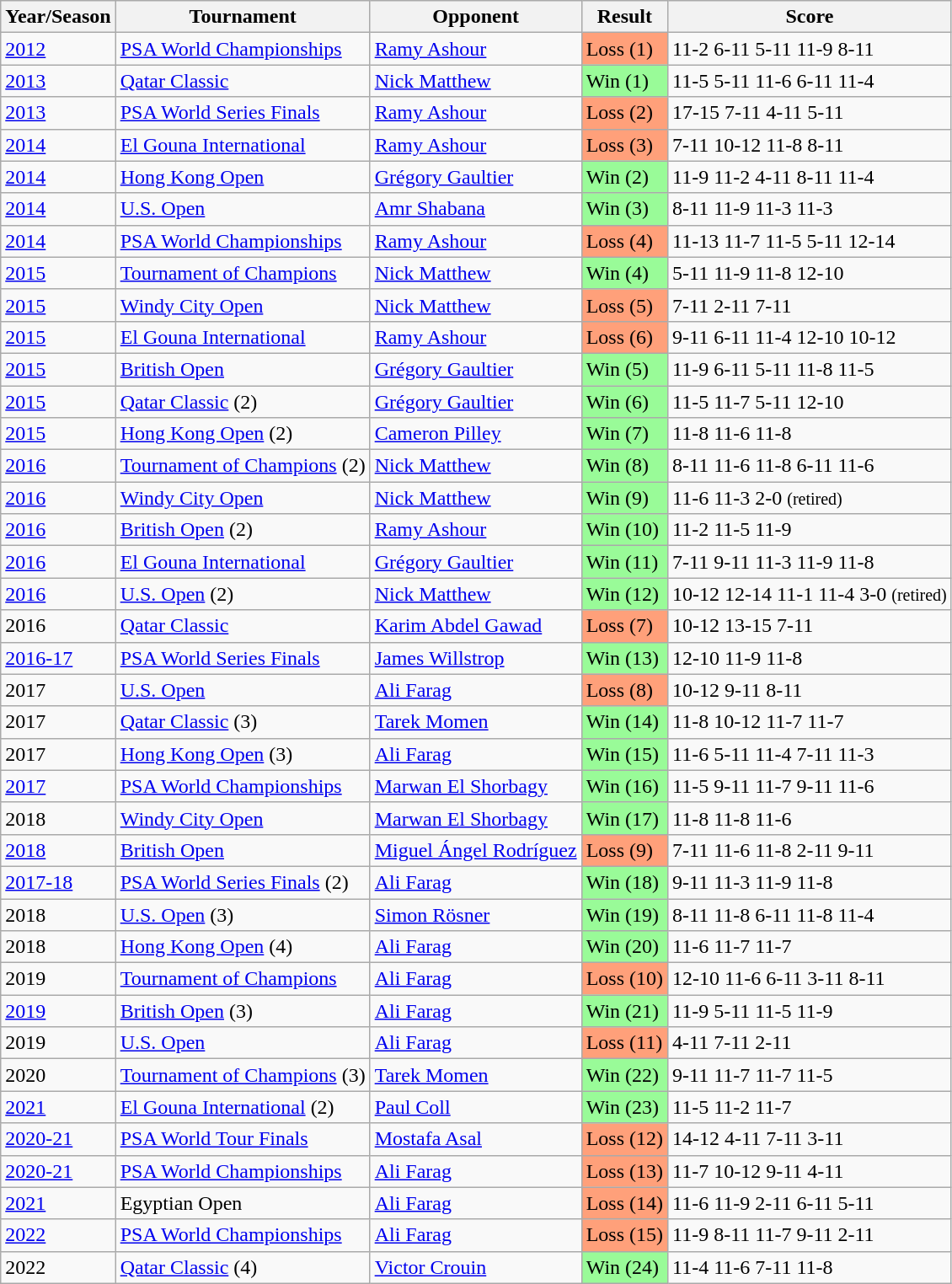<table class="wikitable">
<tr>
<th>Year/Season</th>
<th>Tournament</th>
<th>Opponent</th>
<th>Result</th>
<th>Score</th>
</tr>
<tr>
<td><a href='#'>2012</a></td>
<td><a href='#'>PSA World Championships</a></td>
<td><a href='#'>Ramy Ashour</a></td>
<td bgcolor="ffa07a">Loss (1)</td>
<td>11-2 6-11 5-11 11-9 8-11</td>
</tr>
<tr>
<td><a href='#'>2013</a></td>
<td><a href='#'>Qatar Classic</a></td>
<td><a href='#'>Nick Matthew</a></td>
<td bgcolor="99FB98">Win (1)</td>
<td>11-5 5-11 11-6 6-11 11-4</td>
</tr>
<tr>
<td><a href='#'>2013</a></td>
<td><a href='#'>PSA World Series Finals</a></td>
<td><a href='#'>Ramy Ashour</a></td>
<td bgcolor="ffa07a">Loss (2)</td>
<td>17-15 7-11 4-11 5-11</td>
</tr>
<tr>
<td><a href='#'>2014</a></td>
<td><a href='#'>El Gouna International</a></td>
<td><a href='#'>Ramy Ashour</a></td>
<td bgcolor="ffa07a">Loss (3)</td>
<td>7-11 10-12 11-8 8-11</td>
</tr>
<tr>
<td><a href='#'>2014</a></td>
<td><a href='#'>Hong Kong Open</a></td>
<td><a href='#'>Grégory Gaultier</a></td>
<td bgcolor="99FB98">Win (2)</td>
<td>11-9 11-2 4-11 8-11 11-4</td>
</tr>
<tr>
<td><a href='#'>2014</a></td>
<td><a href='#'>U.S. Open</a></td>
<td><a href='#'>Amr Shabana</a></td>
<td bgcolor="99FB98">Win (3)</td>
<td>8-11 11-9 11-3 11-3</td>
</tr>
<tr>
<td><a href='#'>2014</a></td>
<td><a href='#'>PSA World Championships</a></td>
<td><a href='#'>Ramy Ashour</a></td>
<td bgcolor="ffa07a">Loss (4)</td>
<td>11-13 11-7 11-5 5-11 12-14</td>
</tr>
<tr>
<td><a href='#'>2015</a></td>
<td><a href='#'>Tournament of Champions</a></td>
<td><a href='#'>Nick Matthew</a></td>
<td bgcolor="99FB98">Win (4)</td>
<td>5-11 11-9 11-8 12-10</td>
</tr>
<tr>
<td><a href='#'>2015</a></td>
<td><a href='#'>Windy City Open</a></td>
<td><a href='#'>Nick Matthew</a></td>
<td bgcolor="ffa07a">Loss (5)</td>
<td>7-11 2-11 7-11</td>
</tr>
<tr>
<td><a href='#'>2015</a></td>
<td><a href='#'>El Gouna International</a></td>
<td><a href='#'>Ramy Ashour</a></td>
<td bgcolor="ffa07a">Loss (6)</td>
<td>9-11 6-11 11-4 12-10 10-12</td>
</tr>
<tr>
<td><a href='#'>2015</a></td>
<td><a href='#'>British Open</a></td>
<td><a href='#'>Grégory Gaultier</a></td>
<td bgcolor="99FB98">Win (5)</td>
<td>11-9 6-11 5-11 11-8 11-5</td>
</tr>
<tr>
<td><a href='#'>2015</a></td>
<td><a href='#'>Qatar Classic</a> (2)</td>
<td><a href='#'>Grégory Gaultier</a></td>
<td bgcolor="99FB98">Win (6)</td>
<td>11-5 11-7 5-11 12-10</td>
</tr>
<tr>
<td><a href='#'>2015</a></td>
<td><a href='#'>Hong Kong Open</a> (2)</td>
<td><a href='#'>Cameron Pilley</a></td>
<td bgcolor="99FB98">Win (7)</td>
<td>11-8 11-6 11-8</td>
</tr>
<tr>
<td><a href='#'>2016</a></td>
<td><a href='#'>Tournament of Champions</a> (2)</td>
<td><a href='#'>Nick Matthew</a></td>
<td bgcolor="99FB98">Win (8)</td>
<td>8-11 11-6 11-8 6-11 11-6</td>
</tr>
<tr>
<td><a href='#'>2016</a></td>
<td><a href='#'>Windy City Open</a></td>
<td><a href='#'>Nick Matthew</a></td>
<td bgcolor="99FB98">Win (9)</td>
<td>11-6 11-3 2-0 <small>(retired)</small></td>
</tr>
<tr>
<td><a href='#'>2016</a></td>
<td><a href='#'>British Open</a> (2)</td>
<td><a href='#'>Ramy Ashour</a></td>
<td bgcolor="99FB98">Win (10)</td>
<td>11-2 11-5 11-9</td>
</tr>
<tr>
<td><a href='#'>2016</a></td>
<td><a href='#'>El Gouna International</a></td>
<td><a href='#'>Grégory Gaultier</a></td>
<td bgcolor="99FB98">Win (11)</td>
<td>7-11 9-11 11-3 11-9 11-8</td>
</tr>
<tr>
<td><a href='#'>2016</a></td>
<td><a href='#'>U.S. Open</a> (2)</td>
<td><a href='#'>Nick Matthew</a></td>
<td bgcolor="99FB98">Win (12)</td>
<td>10-12 12-14 11-1 11-4 3-0 <small>(retired)</small></td>
</tr>
<tr>
<td>2016</td>
<td><a href='#'>Qatar Classic</a></td>
<td><a href='#'>Karim Abdel Gawad</a></td>
<td bgcolor="ffa07a">Loss (7)</td>
<td>10-12 13-15 7-11</td>
</tr>
<tr>
<td><a href='#'>2016-17</a></td>
<td><a href='#'>PSA World Series Finals</a></td>
<td><a href='#'>James Willstrop</a></td>
<td bgcolor="99FB98">Win (13)</td>
<td>12-10 11-9 11-8</td>
</tr>
<tr>
<td>2017</td>
<td><a href='#'>U.S. Open</a></td>
<td><a href='#'>Ali Farag</a></td>
<td bgcolor="ffa07a">Loss (8)</td>
<td>10-12 9-11 8-11</td>
</tr>
<tr>
<td>2017</td>
<td><a href='#'>Qatar Classic</a> (3)</td>
<td><a href='#'>Tarek Momen</a></td>
<td bgcolor="99FB98">Win (14)</td>
<td>11-8 10-12 11-7 11-7</td>
</tr>
<tr>
<td>2017</td>
<td><a href='#'>Hong Kong Open</a> (3)</td>
<td><a href='#'>Ali Farag</a></td>
<td bgcolor="99FB98">Win (15)</td>
<td>11-6 5-11 11-4 7-11 11-3</td>
</tr>
<tr>
<td><a href='#'>2017</a></td>
<td><a href='#'>PSA World Championships</a></td>
<td><a href='#'>Marwan El Shorbagy</a></td>
<td bgcolor="99FB98">Win (16)</td>
<td>11-5 9-11 11-7 9-11 11-6</td>
</tr>
<tr>
<td>2018</td>
<td><a href='#'>Windy City Open</a></td>
<td><a href='#'>Marwan El Shorbagy</a></td>
<td bgcolor="99FB98">Win (17)</td>
<td>11-8 11-8 11-6</td>
</tr>
<tr>
<td><a href='#'>2018</a></td>
<td><a href='#'>British Open</a></td>
<td><a href='#'>Miguel Ángel Rodríguez</a></td>
<td bgcolor="ffa07a">Loss (9)</td>
<td>7-11 11-6 11-8 2-11 9-11</td>
</tr>
<tr>
<td><a href='#'>2017-18</a></td>
<td><a href='#'>PSA World Series Finals</a> (2)</td>
<td><a href='#'>Ali Farag</a></td>
<td bgcolor="99FB98">Win (18)</td>
<td>9-11 11-3 11-9 11-8</td>
</tr>
<tr>
<td>2018</td>
<td><a href='#'>U.S. Open</a> (3)</td>
<td><a href='#'>Simon Rösner</a></td>
<td bgcolor="99FB98">Win (19)</td>
<td>8-11 11-8 6-11 11-8 11-4</td>
</tr>
<tr>
<td>2018</td>
<td><a href='#'>Hong Kong Open</a> (4)</td>
<td><a href='#'>Ali Farag</a></td>
<td bgcolor="99FB98">Win (20)</td>
<td>11-6 11-7 11-7</td>
</tr>
<tr>
<td>2019</td>
<td><a href='#'>Tournament of Champions</a></td>
<td><a href='#'>Ali Farag</a></td>
<td bgcolor="ffa07a">Loss (10)</td>
<td>12-10 11-6 6-11 3-11 8-11</td>
</tr>
<tr>
<td><a href='#'>2019</a></td>
<td><a href='#'>British Open</a> (3)</td>
<td><a href='#'>Ali Farag</a></td>
<td bgcolor="99FB98">Win (21)</td>
<td>11-9 5-11 11-5 11-9</td>
</tr>
<tr>
<td>2019</td>
<td><a href='#'>U.S. Open</a></td>
<td><a href='#'>Ali Farag</a></td>
<td bgcolor="ffa07a">Loss (11)</td>
<td>4-11 7-11 2-11</td>
</tr>
<tr>
<td>2020</td>
<td><a href='#'>Tournament of Champions</a> (3)</td>
<td><a href='#'>Tarek Momen</a></td>
<td bgcolor="99FB98">Win (22)</td>
<td>9-11 11-7 11-7 11-5</td>
</tr>
<tr>
<td><a href='#'>2021</a></td>
<td><a href='#'>El Gouna International</a> (2)</td>
<td><a href='#'>Paul Coll</a></td>
<td bgcolor="99FB98">Win (23)</td>
<td>11-5 11-2 11-7</td>
</tr>
<tr>
<td><a href='#'>2020-21</a></td>
<td><a href='#'>PSA World Tour Finals</a></td>
<td><a href='#'>Mostafa Asal</a></td>
<td bgcolor="ffa07a">Loss (12)</td>
<td>14-12 4-11 7-11 3-11</td>
</tr>
<tr>
<td><a href='#'>2020-21</a></td>
<td><a href='#'>PSA World Championships</a></td>
<td><a href='#'>Ali Farag</a></td>
<td bgcolor="ffa07a">Loss (13)</td>
<td>11-7 10-12 9-11 4-11</td>
</tr>
<tr>
<td><a href='#'>2021</a></td>
<td>Egyptian Open</td>
<td><a href='#'>Ali Farag</a></td>
<td bgcolor="ffa07a">Loss (14)</td>
<td>11-6 11-9 2-11 6-11 5-11</td>
</tr>
<tr>
<td><a href='#'>2022</a></td>
<td><a href='#'>PSA World Championships</a></td>
<td><a href='#'>Ali Farag</a></td>
<td bgcolor="ffa07a">Loss (15)</td>
<td>11-9 8-11 11-7 9-11 2-11</td>
</tr>
<tr>
<td>2022</td>
<td><a href='#'>Qatar Classic</a> (4)</td>
<td><a href='#'>Victor Crouin</a></td>
<td bgcolor="99FB98">Win (24)</td>
<td>11-4 11-6 7-11 11-8</td>
</tr>
</table>
